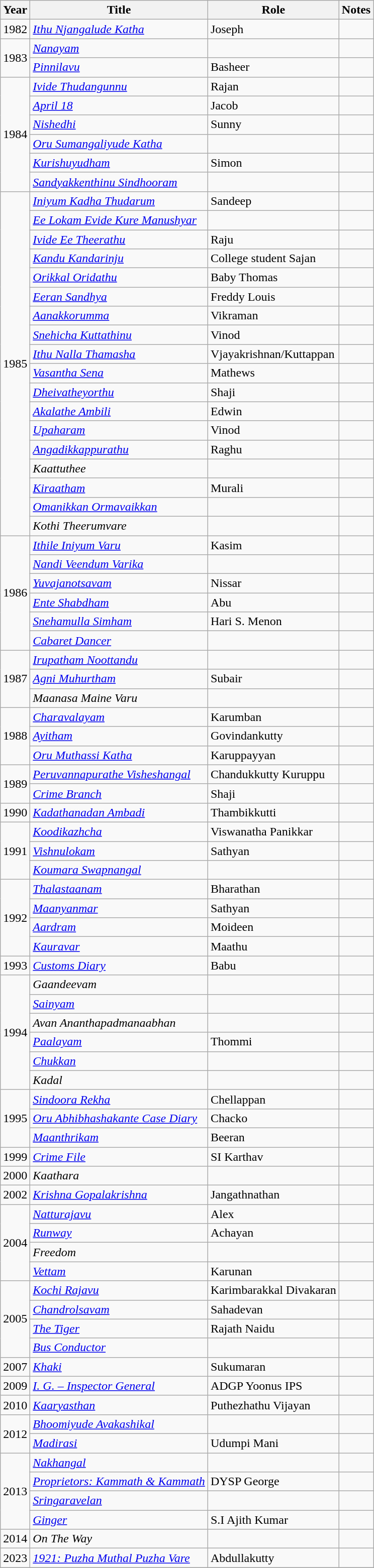<table class="wikitable sortable">
<tr>
<th>Year</th>
<th>Title</th>
<th>Role</th>
<th class="unsortable">Notes</th>
</tr>
<tr>
<td>1982</td>
<td><em><a href='#'>Ithu Njangalude Katha</a></em></td>
<td>Joseph</td>
<td></td>
</tr>
<tr>
<td rowspan=2>1983</td>
<td><em><a href='#'>Nanayam</a></em></td>
<td></td>
<td></td>
</tr>
<tr>
<td><em><a href='#'>Pinnilavu</a></em></td>
<td>Basheer</td>
<td></td>
</tr>
<tr>
<td rowspan=6>1984</td>
<td><em><a href='#'>Ivide Thudangunnu</a></em></td>
<td>Rajan</td>
<td></td>
</tr>
<tr>
<td><em><a href='#'>April 18</a></em></td>
<td>Jacob</td>
<td></td>
</tr>
<tr>
<td><em><a href='#'>Nishedhi</a></em></td>
<td>Sunny</td>
<td></td>
</tr>
<tr>
<td><em><a href='#'>Oru Sumangaliyude Katha</a></em></td>
<td></td>
<td></td>
</tr>
<tr>
<td><em><a href='#'>Kurishuyudham</a></em></td>
<td>Simon</td>
<td></td>
</tr>
<tr>
<td><em><a href='#'>Sandyakkenthinu Sindhooram</a></em></td>
<td></td>
<td></td>
</tr>
<tr>
<td rowspan=18>1985</td>
<td><em><a href='#'>Iniyum Kadha Thudarum</a></em></td>
<td>Sandeep</td>
<td></td>
</tr>
<tr>
<td><em><a href='#'>Ee Lokam Evide Kure Manushyar</a></em></td>
<td></td>
<td></td>
</tr>
<tr>
<td><em><a href='#'>Ivide Ee Theerathu</a></em></td>
<td>Raju</td>
<td></td>
</tr>
<tr>
<td><em><a href='#'>Kandu Kandarinju</a></em></td>
<td>College student Sajan</td>
<td></td>
</tr>
<tr>
<td><em><a href='#'>Orikkal Oridathu</a></em></td>
<td>Baby Thomas</td>
<td></td>
</tr>
<tr>
<td><em><a href='#'>Eeran Sandhya</a></em></td>
<td>Freddy Louis</td>
<td></td>
</tr>
<tr>
<td><em><a href='#'>Aanakkorumma</a></em></td>
<td>Vikraman</td>
<td></td>
</tr>
<tr>
<td><em><a href='#'>Snehicha Kuttathinu</a></em></td>
<td>Vinod</td>
<td></td>
</tr>
<tr>
<td><em><a href='#'>Ithu Nalla Thamasha</a></em></td>
<td>Vjayakrishnan/Kuttappan</td>
<td></td>
</tr>
<tr>
<td><em><a href='#'>Vasantha Sena</a></em></td>
<td>Mathews</td>
<td></td>
</tr>
<tr>
<td><em><a href='#'>Dheivatheyorthu</a></em></td>
<td>Shaji</td>
<td></td>
</tr>
<tr>
<td><em><a href='#'>Akalathe Ambili</a></em></td>
<td>Edwin</td>
<td></td>
</tr>
<tr>
<td><em><a href='#'>Upaharam</a></em></td>
<td>Vinod</td>
<td></td>
</tr>
<tr>
<td><em><a href='#'>Angadikkappurathu</a></em></td>
<td>Raghu</td>
<td></td>
</tr>
<tr>
<td><em>Kaattuthee</em></td>
<td></td>
<td></td>
</tr>
<tr>
<td><em><a href='#'>Kiraatham</a></em></td>
<td>Murali</td>
<td></td>
</tr>
<tr>
<td><em><a href='#'>Omanikkan Ormavaikkan</a></em></td>
<td></td>
<td></td>
</tr>
<tr>
<td><em>Kothi Theerumvare</em></td>
<td></td>
<td></td>
</tr>
<tr>
<td rowspan=6>1986</td>
<td><em><a href='#'>Ithile Iniyum Varu</a></em></td>
<td>Kasim</td>
<td></td>
</tr>
<tr>
<td><em><a href='#'>Nandi Veendum Varika</a></em></td>
<td></td>
<td></td>
</tr>
<tr>
<td><em><a href='#'>Yuvajanotsavam</a></em></td>
<td>Nissar</td>
<td></td>
</tr>
<tr>
<td><em><a href='#'>Ente Shabdham</a></em></td>
<td>Abu</td>
<td></td>
</tr>
<tr>
<td><em><a href='#'>Snehamulla Simham</a></em></td>
<td>Hari S. Menon</td>
<td></td>
</tr>
<tr>
<td><em><a href='#'>Cabaret Dancer</a></em></td>
<td></td>
<td></td>
</tr>
<tr>
<td rowspan=3>1987</td>
<td><em><a href='#'>Irupatham Noottandu</a></em></td>
<td></td>
<td></td>
</tr>
<tr>
<td><em><a href='#'>Agni Muhurtham</a></em></td>
<td>Subair</td>
<td></td>
</tr>
<tr>
<td><em>Maanasa Maine Varu</em></td>
<td></td>
<td></td>
</tr>
<tr>
<td rowspan=3>1988</td>
<td><em><a href='#'>Charavalayam</a></em></td>
<td>Karumban</td>
<td></td>
</tr>
<tr>
<td><em><a href='#'>Ayitham</a></em></td>
<td>Govindankutty</td>
<td></td>
</tr>
<tr>
<td><em><a href='#'>Oru Muthassi Katha</a></em></td>
<td>Karuppayyan</td>
<td></td>
</tr>
<tr>
<td rowspan=2>1989</td>
<td><em><a href='#'>Peruvannapurathe Visheshangal</a></em></td>
<td>Chandukkutty Kuruppu</td>
<td></td>
</tr>
<tr>
<td><em><a href='#'>Crime Branch</a></em></td>
<td>Shaji</td>
<td></td>
</tr>
<tr>
<td>1990</td>
<td><em><a href='#'>Kadathanadan Ambadi</a></em></td>
<td>Thambikkutti</td>
<td></td>
</tr>
<tr>
<td rowspan=3>1991</td>
<td><em><a href='#'>Koodikazhcha</a></em></td>
<td>Viswanatha Panikkar</td>
<td></td>
</tr>
<tr>
<td><em><a href='#'>Vishnulokam</a></em></td>
<td>Sathyan</td>
<td></td>
</tr>
<tr>
<td><em><a href='#'>Koumara Swapnangal</a></em></td>
<td></td>
<td></td>
</tr>
<tr>
<td rowspan=4>1992</td>
<td><em><a href='#'>Thalastaanam</a></em></td>
<td>Bharathan</td>
<td></td>
</tr>
<tr>
<td><em><a href='#'>Maanyanmar</a></em></td>
<td>Sathyan</td>
<td></td>
</tr>
<tr>
<td><em><a href='#'>Aardram</a></em></td>
<td>Moideen</td>
<td></td>
</tr>
<tr>
<td><em><a href='#'>Kauravar</a></em></td>
<td>Maathu</td>
<td></td>
</tr>
<tr>
<td>1993</td>
<td><em><a href='#'>Customs Diary</a></em></td>
<td>Babu</td>
<td></td>
</tr>
<tr>
<td rowspan=6>1994</td>
<td><em>Gaandeevam</em></td>
<td></td>
<td></td>
</tr>
<tr>
<td><em><a href='#'>Sainyam</a></em></td>
<td></td>
<td></td>
</tr>
<tr>
<td><em>Avan Ananthapadmanaabhan</em></td>
<td></td>
<td></td>
</tr>
<tr>
<td><em><a href='#'>Paalayam</a></em></td>
<td>Thommi</td>
<td></td>
</tr>
<tr>
<td><em><a href='#'>Chukkan</a></em></td>
<td></td>
<td></td>
</tr>
<tr>
<td><em>Kadal</em></td>
<td></td>
<td></td>
</tr>
<tr>
<td rowspan=3>1995</td>
<td><em><a href='#'>Sindoora Rekha</a></em></td>
<td>Chellappan</td>
<td></td>
</tr>
<tr>
<td><em><a href='#'>Oru Abhibhashakante Case Diary</a></em></td>
<td>Chacko</td>
<td></td>
</tr>
<tr>
<td><em><a href='#'>Maanthrikam</a></em></td>
<td>Beeran</td>
<td></td>
</tr>
<tr>
<td>1999</td>
<td><em><a href='#'>Crime File</a></em></td>
<td>SI Karthav</td>
<td></td>
</tr>
<tr>
<td>2000</td>
<td><em>Kaathara</em></td>
<td></td>
<td></td>
</tr>
<tr>
<td>2002</td>
<td><em><a href='#'>Krishna Gopalakrishna</a></em></td>
<td>Jangathnathan</td>
<td></td>
</tr>
<tr>
<td rowspan=4>2004</td>
<td><em><a href='#'>Natturajavu</a></em></td>
<td>Alex</td>
<td></td>
</tr>
<tr>
<td><em><a href='#'>Runway</a></em></td>
<td>Achayan</td>
<td></td>
</tr>
<tr>
<td><em>Freedom</em></td>
<td></td>
<td></td>
</tr>
<tr>
<td><em><a href='#'>Vettam</a></em></td>
<td>Karunan</td>
<td></td>
</tr>
<tr>
<td rowspan=4>2005</td>
<td><em><a href='#'>Kochi Rajavu</a></em></td>
<td>Karimbarakkal Divakaran</td>
<td></td>
</tr>
<tr>
<td><em><a href='#'>Chandrolsavam</a></em></td>
<td>Sahadevan</td>
<td></td>
</tr>
<tr>
<td><em><a href='#'>The Tiger</a></em></td>
<td>Rajath Naidu</td>
<td></td>
</tr>
<tr>
<td><em><a href='#'>Bus Conductor</a></em></td>
<td></td>
<td></td>
</tr>
<tr>
<td>2007</td>
<td><em><a href='#'>Khaki</a></em></td>
<td>Sukumaran</td>
<td></td>
</tr>
<tr>
<td>2009</td>
<td><em><a href='#'>I. G. – Inspector General</a></em></td>
<td>ADGP Yoonus IPS</td>
<td></td>
</tr>
<tr>
<td>2010</td>
<td><em><a href='#'>Kaaryasthan</a></em></td>
<td>Puthezhathu Vijayan</td>
<td></td>
</tr>
<tr>
<td rowspan=2>2012</td>
<td><em><a href='#'>Bhoomiyude Avakashikal</a></em></td>
<td></td>
<td></td>
</tr>
<tr>
<td><em><a href='#'>Madirasi</a></em></td>
<td>Udumpi Mani</td>
<td></td>
</tr>
<tr>
<td rowspan=4>2013</td>
<td><em><a href='#'>Nakhangal</a></em></td>
<td></td>
<td></td>
</tr>
<tr>
<td><em><a href='#'>Proprietors: Kammath & Kammath</a></em></td>
<td>DYSP George</td>
<td></td>
</tr>
<tr>
<td><em><a href='#'>Sringaravelan</a></em></td>
<td></td>
<td></td>
</tr>
<tr>
<td><em><a href='#'>Ginger</a></em></td>
<td>S.I Ajith Kumar</td>
<td></td>
</tr>
<tr>
<td>2014</td>
<td><em>On The Way</em></td>
<td></td>
<td></td>
</tr>
<tr>
<td>2023</td>
<td><em><a href='#'>1921: Puzha Muthal Puzha Vare</a></em></td>
<td>Abdullakutty</td>
<td></td>
</tr>
<tr>
</tr>
</table>
